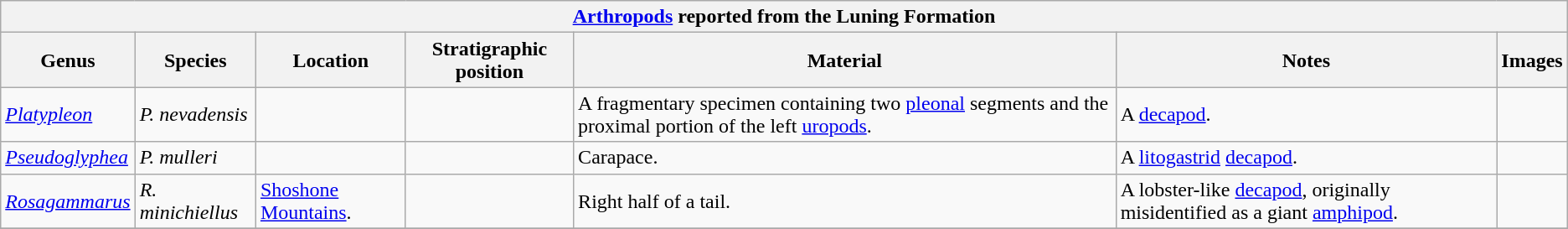<table class="wikitable" align="center">
<tr>
<th colspan="7" align="center"><strong><a href='#'>Arthropods</a> reported from the Luning Formation</strong></th>
</tr>
<tr>
<th>Genus</th>
<th>Species</th>
<th><strong>Location</strong></th>
<th>Stratigraphic position</th>
<th><strong>Material</strong></th>
<th>Notes</th>
<th>Images</th>
</tr>
<tr>
<td><em><a href='#'>Platypleon</a></em></td>
<td><em>P. nevadensis</em></td>
<td></td>
<td></td>
<td>A fragmentary specimen containing two <a href='#'>pleonal</a> segments and the proximal portion of the left <a href='#'>uropods</a>.</td>
<td>A <a href='#'>decapod</a>.</td>
<td></td>
</tr>
<tr>
<td><em><a href='#'>Pseudoglyphea</a></em></td>
<td><em>P. mulleri</em></td>
<td></td>
<td></td>
<td>Carapace.</td>
<td>A <a href='#'>litogastrid</a> <a href='#'>decapod</a>.</td>
<td></td>
</tr>
<tr>
<td><em><a href='#'>Rosagammarus</a></em></td>
<td><em>R. minichiellus</em></td>
<td><a href='#'>Shoshone Mountains</a>.</td>
<td></td>
<td>Right half of a tail.</td>
<td>A lobster-like <a href='#'>decapod</a>, originally misidentified as a giant <a href='#'>amphipod</a>.</td>
<td></td>
</tr>
<tr>
</tr>
</table>
